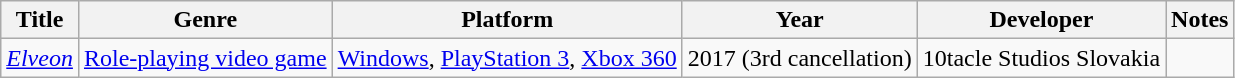<table class="sortable wikitable" border="1">
<tr>
<th>Title</th>
<th>Genre</th>
<th>Platform</th>
<th>Year</th>
<th>Developer</th>
<th>Notes</th>
</tr>
<tr>
<td><em><a href='#'>Elveon</a></em></td>
<td><a href='#'>Role-playing video game</a></td>
<td><a href='#'>Windows</a>, <a href='#'>PlayStation 3</a>, <a href='#'>Xbox 360</a></td>
<td>2017 (3rd cancellation)</td>
<td>10tacle Studios Slovakia</td>
<td></td>
</tr>
</table>
